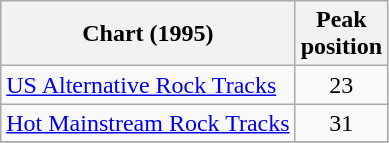<table class="wikitable sortable">
<tr>
<th>Chart (1995)</th>
<th>Peak<br>position</th>
</tr>
<tr>
<td><a href='#'>US Alternative Rock Tracks</a></td>
<td style="text-align:center;">23</td>
</tr>
<tr>
<td><a href='#'>Hot Mainstream Rock Tracks</a></td>
<td style="text-align:center;">31</td>
</tr>
<tr>
</tr>
</table>
